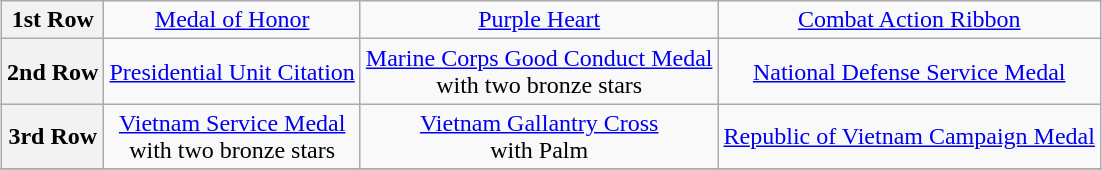<table class="wikitable" style="margin:1em auto; text-align:center;">
<tr>
<th>1st Row</th>
<td colspan="1"><a href='#'>Medal of Honor</a></td>
<td><a href='#'>Purple Heart</a></td>
<td><a href='#'>Combat Action Ribbon</a></td>
</tr>
<tr>
<th>2nd Row</th>
<td><a href='#'>Presidential Unit Citation</a></td>
<td><a href='#'>Marine Corps Good Conduct Medal</a><br> with two bronze stars</td>
<td><a href='#'>National Defense Service Medal</a></td>
</tr>
<tr>
<th>3rd Row</th>
<td><a href='#'>Vietnam Service Medal</a><br> with two bronze stars</td>
<td><a href='#'>Vietnam Gallantry Cross</a><br> with Palm</td>
<td><a href='#'>Republic of Vietnam Campaign Medal</a></td>
</tr>
<tr>
</tr>
</table>
